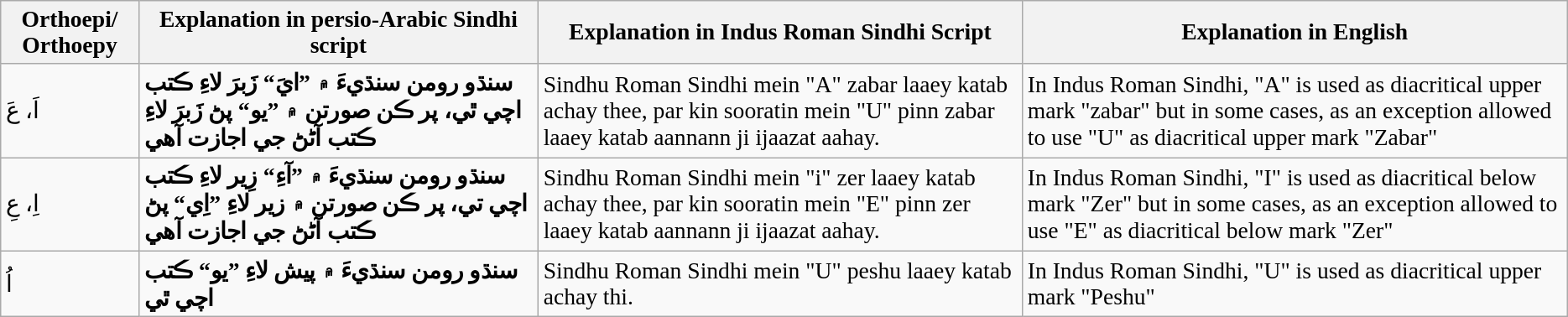<table class="wikitable" style="font-size:115%;">
<tr>
<th>Orthoepi/ Orthoepy</th>
<th>Explanation in persio-Arabic Sindhi script</th>
<th>Explanation in Indus Roman Sindhi Script</th>
<th>Explanation in English</th>
</tr>
<tr>
<td>اَ، عَ</td>
<td><strong>سنڌو رومن سنڌيءَ ۾ ”ايَ“ زَبرَ لاءِ ڪتب اچي ٿي، پر ڪن صورتن ۾ ”يو“ پڻ زَبرَ لاءِ ڪتب آڻڻ جي اجازت آهي</strong></td>
<td>Sindhu Roman Sindhi mein "A" zabar laaey katab achay thee, par kin sooratin mein "U" pinn zabar laaey katab aannann ji ijaazat aahay.</td>
<td>In Indus Roman Sindhi, "A" is used as diacritical upper mark "zabar" but in some cases, as an exception allowed to use "U" as diacritical upper mark "Zabar"</td>
</tr>
<tr>
<td>اِ، عِ</td>
<td><strong>سنڌو رومن سنڌيءَ ۾ ”آءِ“ زِير لاءِ ڪتب اچي تي، پر ڪن صورتن ۾ زير لاءِ ”اِي“ پڻ ڪتب آڻڻ جي اجازت آهي</strong></td>
<td>Sindhu Roman Sindhi mein "i" zer laaey katab achay thee, par kin sooratin mein "E" pinn zer laaey katab aannann ji ijaazat aahay.</td>
<td>In Indus Roman Sindhi, "I" is used as diacritical below mark "Zer" but in some cases, as an exception allowed to use "E" as diacritical below mark "Zer"</td>
</tr>
<tr>
<td>اُ</td>
<td><strong>سنڌو رومن سنڌيءَ ۾ پيش لاءِ ”يو“ ڪتب اچي ٿي</strong></td>
<td>Sindhu Roman Sindhi mein "U" peshu laaey katab achay thi.</td>
<td>In Indus Roman Sindhi, "U" is used as diacritical upper mark "Peshu"</td>
</tr>
</table>
